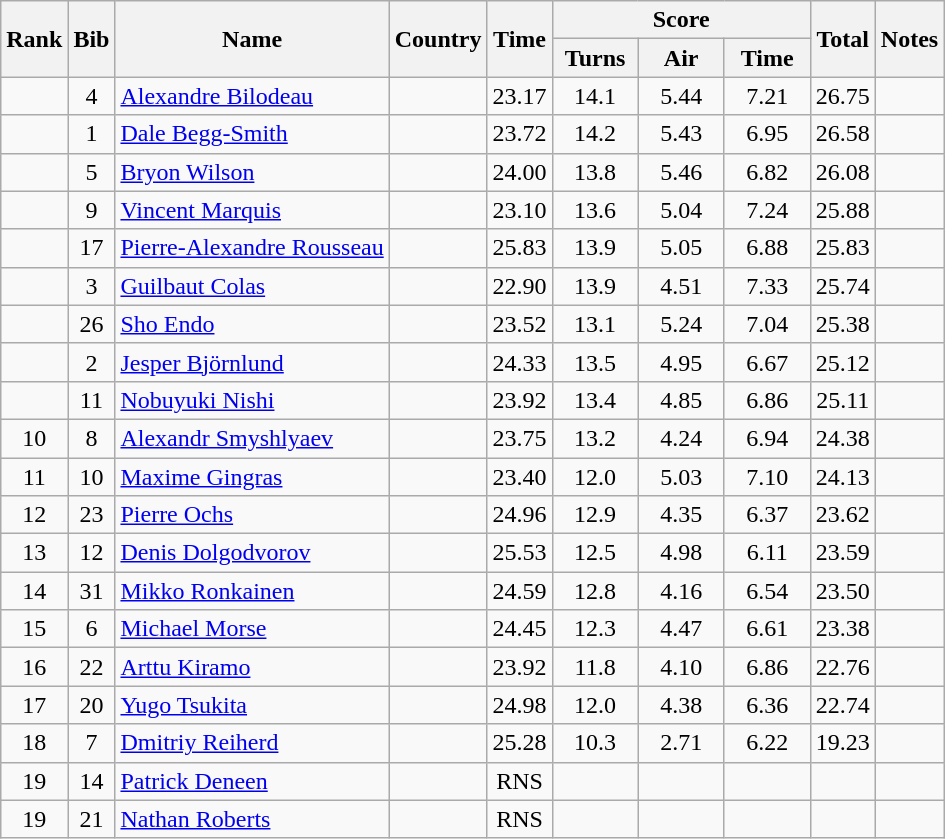<table class="wikitable sortable" style="text-align:center">
<tr>
<th rowspan=2>Rank</th>
<th rowspan=2>Bib</th>
<th rowspan=2>Name</th>
<th rowspan=2>Country</th>
<th rowspan=2>Time</th>
<th colspan=3>Score</th>
<th rowspan=2>Total</th>
<th rowspan=2>Notes</th>
</tr>
<tr>
<th width=50>Turns</th>
<th width=50>Air</th>
<th width=50>Time</th>
</tr>
<tr>
<td></td>
<td>4</td>
<td align=left><a href='#'>Alexandre Bilodeau</a></td>
<td align=left></td>
<td>23.17</td>
<td>14.1</td>
<td>5.44</td>
<td>7.21</td>
<td>26.75</td>
<td></td>
</tr>
<tr>
<td></td>
<td>1</td>
<td align=left><a href='#'>Dale Begg-Smith</a></td>
<td align=left></td>
<td>23.72</td>
<td>14.2</td>
<td>5.43</td>
<td>6.95</td>
<td>26.58</td>
<td></td>
</tr>
<tr>
<td></td>
<td>5</td>
<td align=left><a href='#'>Bryon Wilson</a></td>
<td align=left></td>
<td>24.00</td>
<td>13.8</td>
<td>5.46</td>
<td>6.82</td>
<td>26.08</td>
<td></td>
</tr>
<tr>
<td></td>
<td>9</td>
<td align=left><a href='#'>Vincent Marquis</a></td>
<td align=left></td>
<td>23.10</td>
<td>13.6</td>
<td>5.04</td>
<td>7.24</td>
<td>25.88</td>
<td></td>
</tr>
<tr>
<td></td>
<td>17</td>
<td align=left><a href='#'>Pierre-Alexandre Rousseau</a></td>
<td align=left></td>
<td>25.83</td>
<td>13.9</td>
<td>5.05</td>
<td>6.88</td>
<td>25.83</td>
<td></td>
</tr>
<tr>
<td></td>
<td>3</td>
<td align=left><a href='#'>Guilbaut Colas</a></td>
<td align=left></td>
<td>22.90</td>
<td>13.9</td>
<td>4.51</td>
<td>7.33</td>
<td>25.74</td>
<td></td>
</tr>
<tr>
<td></td>
<td>26</td>
<td align=left><a href='#'>Sho Endo</a></td>
<td align=left></td>
<td>23.52</td>
<td>13.1</td>
<td>5.24</td>
<td>7.04</td>
<td>25.38</td>
<td></td>
</tr>
<tr>
<td></td>
<td>2</td>
<td align=left><a href='#'>Jesper Björnlund</a></td>
<td align=left></td>
<td>24.33</td>
<td>13.5</td>
<td>4.95</td>
<td>6.67</td>
<td>25.12</td>
<td></td>
</tr>
<tr>
<td></td>
<td>11</td>
<td align=left><a href='#'>Nobuyuki Nishi</a></td>
<td align=left></td>
<td>23.92</td>
<td>13.4</td>
<td>4.85</td>
<td>6.86</td>
<td>25.11</td>
<td></td>
</tr>
<tr>
<td>10</td>
<td>8</td>
<td align=left><a href='#'>Alexandr Smyshlyaev</a></td>
<td align=left></td>
<td>23.75</td>
<td>13.2</td>
<td>4.24</td>
<td>6.94</td>
<td>24.38</td>
<td></td>
</tr>
<tr>
<td>11</td>
<td>10</td>
<td align=left><a href='#'>Maxime Gingras</a></td>
<td align=left></td>
<td>23.40</td>
<td>12.0</td>
<td>5.03</td>
<td>7.10</td>
<td>24.13</td>
<td></td>
</tr>
<tr>
<td>12</td>
<td>23</td>
<td align=left><a href='#'>Pierre Ochs</a></td>
<td align=left></td>
<td>24.96</td>
<td>12.9</td>
<td>4.35</td>
<td>6.37</td>
<td>23.62</td>
<td></td>
</tr>
<tr>
<td>13</td>
<td>12</td>
<td align=left><a href='#'>Denis Dolgodvorov</a></td>
<td align=left></td>
<td>25.53</td>
<td>12.5</td>
<td>4.98</td>
<td>6.11</td>
<td>23.59</td>
<td></td>
</tr>
<tr>
<td>14</td>
<td>31</td>
<td align=left><a href='#'>Mikko Ronkainen</a></td>
<td align=left></td>
<td>24.59</td>
<td>12.8</td>
<td>4.16</td>
<td>6.54</td>
<td>23.50</td>
<td></td>
</tr>
<tr>
<td>15</td>
<td>6</td>
<td align=left><a href='#'>Michael Morse</a></td>
<td align=left></td>
<td>24.45</td>
<td>12.3</td>
<td>4.47</td>
<td>6.61</td>
<td>23.38</td>
<td></td>
</tr>
<tr>
<td>16</td>
<td>22</td>
<td align=left><a href='#'>Arttu Kiramo</a></td>
<td align=left></td>
<td>23.92</td>
<td>11.8</td>
<td>4.10</td>
<td>6.86</td>
<td>22.76</td>
<td></td>
</tr>
<tr>
<td>17</td>
<td>20</td>
<td align=left><a href='#'>Yugo Tsukita</a></td>
<td align=left></td>
<td>24.98</td>
<td>12.0</td>
<td>4.38</td>
<td>6.36</td>
<td>22.74</td>
<td></td>
</tr>
<tr>
<td>18</td>
<td>7</td>
<td align=left><a href='#'>Dmitriy Reiherd</a></td>
<td align=left></td>
<td>25.28</td>
<td>10.3</td>
<td>2.71</td>
<td>6.22</td>
<td>19.23</td>
<td></td>
</tr>
<tr>
<td>19</td>
<td>14</td>
<td align=left><a href='#'>Patrick Deneen</a></td>
<td align=left></td>
<td>RNS</td>
<td></td>
<td></td>
<td></td>
<td></td>
<td></td>
</tr>
<tr>
<td>19</td>
<td>21</td>
<td align=left><a href='#'>Nathan Roberts</a></td>
<td align=left></td>
<td>RNS</td>
<td></td>
<td></td>
<td></td>
<td></td>
<td></td>
</tr>
</table>
